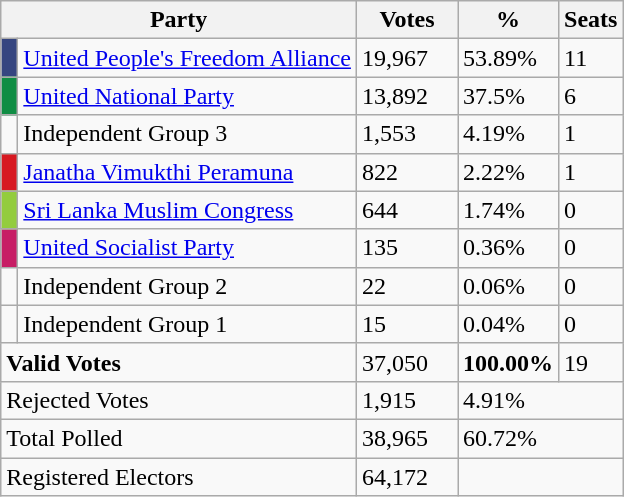<table class="wikitable" border="1" style="text-align:left;">
<tr>
<th colspan="2" valign="bottom" align="left">Party</th>
<th valign="bottom" align="center" width="60">Votes</th>
<th valign="bottom" align="center" width="50">%</th>
<th valign="bottom" align="center">Seats</th>
</tr>
<tr>
<td bgcolor="#364680"> </td>
<td align="left"><a href='#'>United People's Freedom Alliance</a></td>
<td>19,967</td>
<td>53.89%</td>
<td>11</td>
</tr>
<tr>
<td bgcolor="#108D44"> </td>
<td align="left"><a href='#'>United National Party</a></td>
<td>13,892</td>
<td>37.5%</td>
<td>6</td>
</tr>
<tr>
<td></td>
<td>Independent Group 3</td>
<td>1,553</td>
<td>4.19%</td>
<td>1</td>
</tr>
<tr>
<td bgcolor="#D71921"> </td>
<td align="left"><a href='#'>Janatha Vimukthi Peramuna</a></td>
<td>822</td>
<td>2.22%</td>
<td>1</td>
</tr>
<tr>
<td bgcolor="#93CC3E"> </td>
<td><a href='#'>Sri Lanka Muslim Congress</a></td>
<td>644</td>
<td>1.74%</td>
<td>0</td>
</tr>
<tr>
<td bgcolor="#C71E65"> </td>
<td><a href='#'>United Socialist Party</a></td>
<td>135</td>
<td>0.36%</td>
<td>0</td>
</tr>
<tr>
<td></td>
<td>Independent Group 2</td>
<td>22</td>
<td>0.06%</td>
<td>0</td>
</tr>
<tr>
<td></td>
<td>Independent Group 1</td>
<td>15</td>
<td>0.04%</td>
<td>0</td>
</tr>
<tr>
<td colspan="2" align="left"><strong>Valid Votes</strong></td>
<td>37,050</td>
<td><strong>100.00%</strong></td>
<td>19</td>
</tr>
<tr>
<td colspan="2" align="left">Rejected Votes</td>
<td>1,915</td>
<td colspan="2">4.91%</td>
</tr>
<tr>
<td colspan="2" align="left">Total Polled</td>
<td>38,965</td>
<td colspan="2">60.72%</td>
</tr>
<tr>
<td colspan="2" align="left">Registered Electors</td>
<td>64,172</td>
<td colspan="2"></td>
</tr>
</table>
